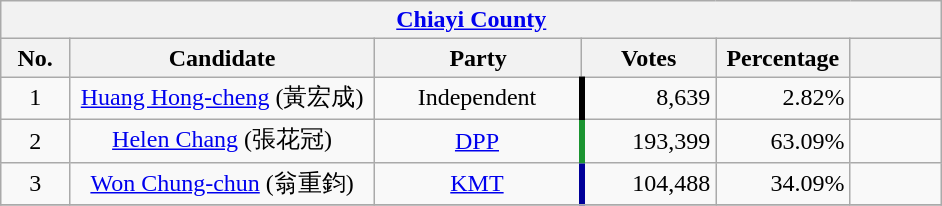<table class="wikitable collapsible" style="text-align:center">
<tr>
<th colspan="7" width=620px><a href='#'>Chiayi County</a></th>
</tr>
<tr>
<th width=35>No.</th>
<th width=180>Candidate</th>
<th width=120>Party</th>
<th width=75>Votes</th>
<th width=75>Percentage</th>
<th width=49></th>
</tr>
<tr>
<td>1</td>
<td><a href='#'>Huang Hong-cheng</a> (黃宏成)</td>
<td>Independent</td>
<td style="border-left:4px solid #000000;" align="right">8,639</td>
<td align="right">2.82%</td>
<td align="center"></td>
</tr>
<tr>
<td>2</td>
<td><a href='#'>Helen Chang</a> (張花冠)</td>
<td><a href='#'>DPP</a></td>
<td style="border-left:4px solid #1B9431;" align="right">193,399</td>
<td align="right">63.09%</td>
<td align="center"></td>
</tr>
<tr>
<td>3</td>
<td><a href='#'>Won Chung-chun</a> (翁重鈞)</td>
<td><a href='#'>KMT</a></td>
<td style="border-left:4px solid #000099;" align="right">104,488</td>
<td align="right">34.09%</td>
<td align="center"></td>
</tr>
<tr bgcolor=EEEEEE>
</tr>
</table>
